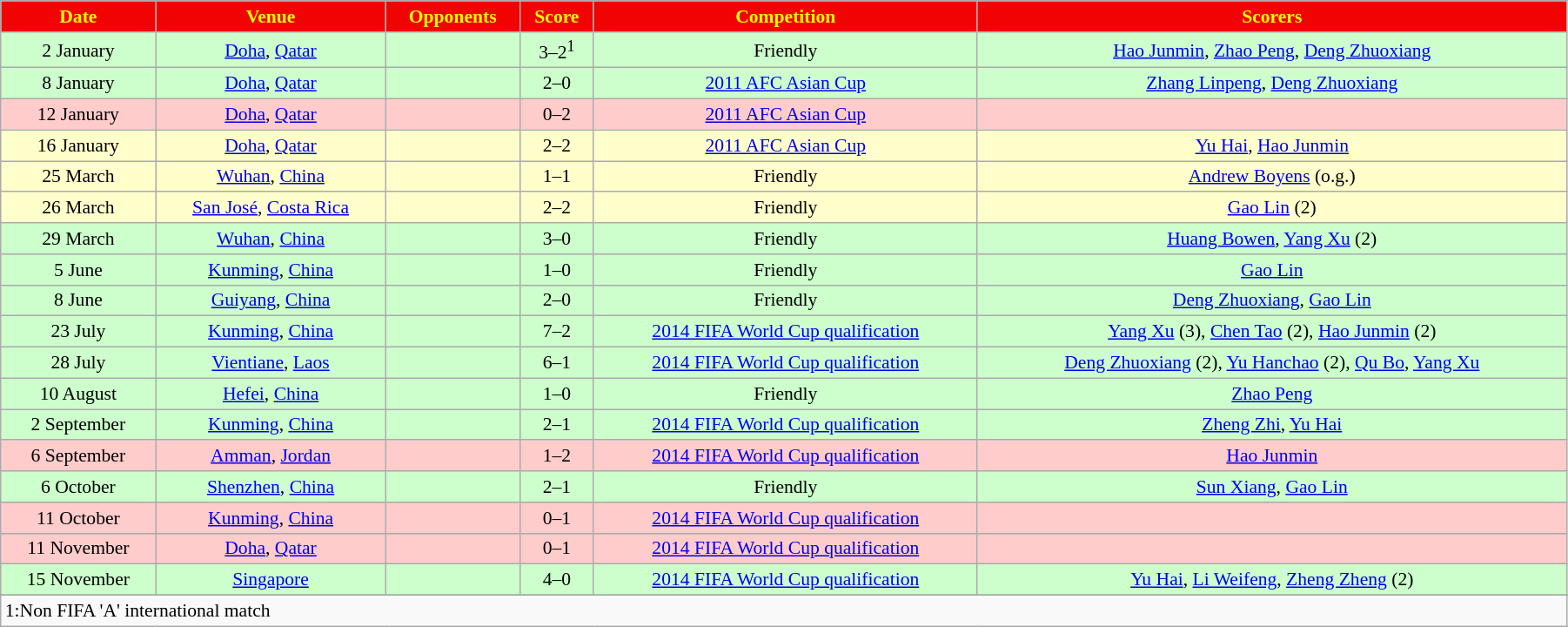<table width=95% class="wikitable" style="text-align: center; font-size: 90%">
<tr bgcolor=#F00300 style="color:yellow">
<td><strong>Date</strong></td>
<td><strong>Venue</strong></td>
<td><strong>Opponents</strong></td>
<td><strong>Score</strong></td>
<td><strong>Competition</strong></td>
<td><strong>Scorers</strong></td>
</tr>
<tr bgcolor=#CCFFCC>
<td>2 January</td>
<td><a href='#'>Doha</a>, <a href='#'>Qatar</a></td>
<td></td>
<td>3–2<sup>1</sup></td>
<td>Friendly</td>
<td><a href='#'>Hao Junmin</a>, <a href='#'>Zhao Peng</a>, <a href='#'>Deng Zhuoxiang</a></td>
</tr>
<tr bgcolor=#CCFFCC>
<td>8 January</td>
<td><a href='#'>Doha</a>, <a href='#'>Qatar</a></td>
<td></td>
<td>2–0</td>
<td><a href='#'>2011 AFC Asian Cup</a></td>
<td><a href='#'>Zhang Linpeng</a>, <a href='#'>Deng Zhuoxiang</a></td>
</tr>
<tr bgcolor=#FFCCCC>
<td>12 January</td>
<td><a href='#'>Doha</a>, <a href='#'>Qatar</a></td>
<td></td>
<td>0–2</td>
<td><a href='#'>2011 AFC Asian Cup</a></td>
<td></td>
</tr>
<tr bgcolor=#FFFFCC>
<td>16 January</td>
<td><a href='#'>Doha</a>, <a href='#'>Qatar</a></td>
<td></td>
<td>2–2</td>
<td><a href='#'>2011 AFC Asian Cup</a></td>
<td><a href='#'>Yu Hai</a>, <a href='#'>Hao Junmin</a></td>
</tr>
<tr bgcolor=#FFFFCC>
<td>25 March</td>
<td><a href='#'>Wuhan</a>, <a href='#'>China</a></td>
<td></td>
<td>1–1</td>
<td>Friendly</td>
<td><a href='#'>Andrew Boyens</a> (o.g.)</td>
</tr>
<tr bgcolor=#FFFFCC>
<td>26 March</td>
<td><a href='#'>San José</a>, <a href='#'>Costa Rica</a></td>
<td></td>
<td>2–2</td>
<td>Friendly</td>
<td><a href='#'>Gao Lin</a> (2)</td>
</tr>
<tr bgcolor=#CCFFCC>
<td>29 March</td>
<td><a href='#'>Wuhan</a>, <a href='#'>China</a></td>
<td></td>
<td>3–0</td>
<td>Friendly</td>
<td><a href='#'>Huang Bowen</a>, <a href='#'>Yang Xu</a> (2)</td>
</tr>
<tr bgcolor=#CCFFCC>
<td>5 June</td>
<td><a href='#'>Kunming</a>, <a href='#'>China</a></td>
<td></td>
<td>1–0</td>
<td>Friendly</td>
<td><a href='#'>Gao Lin</a></td>
</tr>
<tr bgcolor=#CCFFCC>
<td>8 June</td>
<td><a href='#'>Guiyang</a>, <a href='#'>China</a></td>
<td></td>
<td>2–0</td>
<td>Friendly</td>
<td><a href='#'>Deng Zhuoxiang</a>, <a href='#'>Gao Lin</a></td>
</tr>
<tr bgcolor=#CCFFCC>
<td>23 July</td>
<td><a href='#'>Kunming</a>, <a href='#'>China</a></td>
<td></td>
<td>7–2</td>
<td><a href='#'>2014 FIFA World Cup qualification</a></td>
<td><a href='#'>Yang Xu</a> (3), <a href='#'>Chen Tao</a> (2), <a href='#'>Hao Junmin</a> (2)</td>
</tr>
<tr bgcolor=#CCFFCC>
<td>28 July</td>
<td><a href='#'>Vientiane</a>, <a href='#'>Laos</a></td>
<td></td>
<td>6–1</td>
<td><a href='#'>2014 FIFA World Cup qualification</a></td>
<td><a href='#'>Deng Zhuoxiang</a> (2), <a href='#'>Yu Hanchao</a> (2), <a href='#'>Qu Bo</a>, <a href='#'>Yang Xu</a></td>
</tr>
<tr bgcolor=#CCFFCC>
<td>10 August</td>
<td><a href='#'>Hefei</a>, <a href='#'>China</a></td>
<td></td>
<td>1–0</td>
<td>Friendly</td>
<td><a href='#'>Zhao Peng</a></td>
</tr>
<tr bgcolor=#CCFFCC>
<td>2 September</td>
<td><a href='#'>Kunming</a>, <a href='#'>China</a></td>
<td></td>
<td>2–1</td>
<td><a href='#'>2014 FIFA World Cup qualification</a></td>
<td><a href='#'>Zheng Zhi</a>, <a href='#'>Yu Hai</a></td>
</tr>
<tr bgcolor=#FFCCCC>
<td>6 September</td>
<td><a href='#'>Amman</a>, <a href='#'>Jordan</a></td>
<td></td>
<td>1–2</td>
<td><a href='#'>2014 FIFA World Cup qualification</a></td>
<td><a href='#'>Hao Junmin</a></td>
</tr>
<tr bgcolor=#CCFFCC>
<td>6 October</td>
<td><a href='#'>Shenzhen</a>, <a href='#'>China</a></td>
<td></td>
<td>2–1</td>
<td>Friendly</td>
<td><a href='#'>Sun Xiang</a>, <a href='#'>Gao Lin</a></td>
</tr>
<tr bgcolor=#FFCCCC>
<td>11 October</td>
<td><a href='#'>Kunming</a>, <a href='#'>China</a></td>
<td></td>
<td>0–1</td>
<td><a href='#'>2014 FIFA World Cup qualification</a></td>
<td></td>
</tr>
<tr bgcolor=#FFCCCC>
<td>11 November</td>
<td><a href='#'>Doha</a>, <a href='#'>Qatar</a></td>
<td></td>
<td>0–1</td>
<td><a href='#'>2014 FIFA World Cup qualification</a></td>
<td></td>
</tr>
<tr bgcolor=#CCFFCC>
<td>15 November</td>
<td><a href='#'>Singapore</a></td>
<td></td>
<td>4–0</td>
<td><a href='#'>2014 FIFA World Cup qualification</a></td>
<td><a href='#'>Yu Hai</a>, <a href='#'>Li Weifeng</a>, <a href='#'>Zheng Zheng</a> (2)</td>
</tr>
<tr>
</tr>
<tr>
<td colspan=6 align=left>1:Non FIFA 'A' international match</td>
</tr>
</table>
